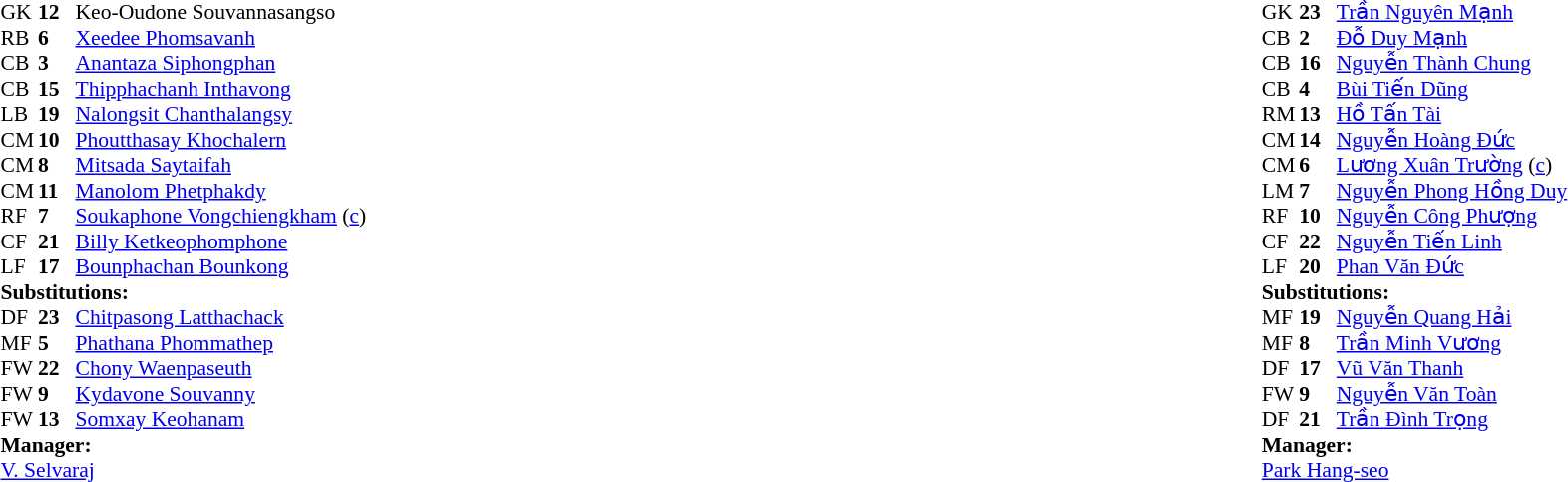<table width="100%">
<tr>
<td valign="top" width="40%"><br><table style="font-size:90%" cellspacing="0" cellpadding="0">
<tr>
<th width=25></th>
<th width=25></th>
</tr>
<tr>
<td>GK</td>
<td><strong>12</strong></td>
<td>Keo-Oudone Souvannasangso</td>
</tr>
<tr>
<td>RB</td>
<td><strong>6</strong></td>
<td><a href='#'>Xeedee Phomsavanh</a></td>
</tr>
<tr>
<td>CB</td>
<td><strong>3</strong></td>
<td><a href='#'>Anantaza Siphongphan</a></td>
</tr>
<tr>
<td>CB</td>
<td><strong>15</strong></td>
<td><a href='#'>Thipphachanh Inthavong</a></td>
</tr>
<tr>
<td>LB</td>
<td><strong>19</strong></td>
<td><a href='#'>Nalongsit Chanthalangsy</a></td>
<td></td>
<td></td>
</tr>
<tr>
<td>CM</td>
<td><strong>10</strong></td>
<td><a href='#'>Phoutthasay Khochalern</a></td>
</tr>
<tr>
<td>CM</td>
<td><strong>8</strong></td>
<td><a href='#'>Mitsada Saytaifah</a></td>
<td></td>
</tr>
<tr>
<td>CM</td>
<td><strong>11</strong></td>
<td><a href='#'>Manolom Phetphakdy</a></td>
<td></td>
<td></td>
</tr>
<tr>
<td>RF</td>
<td><strong>7</strong></td>
<td><a href='#'>Soukaphone Vongchiengkham</a> (<a href='#'>c</a>)</td>
<td></td>
<td></td>
</tr>
<tr>
<td>CF</td>
<td><strong>21</strong></td>
<td><a href='#'>Billy Ketkeophomphone</a></td>
<td></td>
<td></td>
</tr>
<tr>
<td>LF</td>
<td><strong>17</strong></td>
<td><a href='#'>Bounphachan Bounkong</a></td>
<td></td>
<td></td>
</tr>
<tr>
<td colspan=3><strong>Substitutions:</strong></td>
</tr>
<tr>
<td>DF</td>
<td><strong>23</strong></td>
<td><a href='#'>Chitpasong Latthachack</a></td>
<td></td>
<td></td>
</tr>
<tr>
<td>MF</td>
<td><strong>5</strong></td>
<td><a href='#'>Phathana Phommathep</a></td>
<td></td>
<td></td>
</tr>
<tr>
<td>FW</td>
<td><strong>22</strong></td>
<td><a href='#'>Chony Waenpaseuth</a></td>
<td></td>
<td></td>
</tr>
<tr>
<td>FW</td>
<td><strong>9</strong></td>
<td><a href='#'>Kydavone Souvanny</a></td>
<td></td>
<td></td>
</tr>
<tr>
<td>FW</td>
<td><strong>13</strong></td>
<td><a href='#'>Somxay Keohanam</a></td>
<td></td>
<td></td>
</tr>
<tr>
<td colspan=3><strong>Manager:</strong></td>
</tr>
<tr>
<td colspan=3> <a href='#'>V. Selvaraj</a></td>
</tr>
</table>
</td>
<td valign="top"></td>
<td valign="top" width="50%"><br><table style="font-size:90%; margin:auto" cellspacing="0" cellpadding="0">
<tr>
<th width=25></th>
<th width=25></th>
</tr>
<tr>
<td>GK</td>
<td><strong>23</strong></td>
<td><a href='#'>Trần Nguyên Mạnh</a></td>
</tr>
<tr>
<td>CB</td>
<td><strong>2</strong></td>
<td><a href='#'>Đỗ Duy Mạnh</a></td>
</tr>
<tr>
<td>CB</td>
<td><strong>16</strong></td>
<td><a href='#'>Nguyễn Thành Chung</a></td>
<td></td>
</tr>
<tr>
<td>CB</td>
<td><strong>4</strong></td>
<td><a href='#'>Bùi Tiến Dũng</a></td>
</tr>
<tr>
<td>RM</td>
<td><strong>13</strong></td>
<td><a href='#'>Hồ Tấn Tài</a></td>
<td></td>
<td></td>
</tr>
<tr>
<td>CM</td>
<td><strong>14</strong></td>
<td><a href='#'>Nguyễn Hoàng Đức</a></td>
<td></td>
<td></td>
</tr>
<tr>
<td>CM</td>
<td><strong>6</strong></td>
<td><a href='#'>Lương Xuân Trường</a> (<a href='#'>c</a>)</td>
<td></td>
<td></td>
</tr>
<tr>
<td>LM</td>
<td><strong>7</strong></td>
<td><a href='#'>Nguyễn Phong Hồng Duy</a></td>
<td></td>
<td></td>
</tr>
<tr>
<td>RF</td>
<td><strong>10</strong></td>
<td><a href='#'>Nguyễn Công Phượng</a></td>
</tr>
<tr>
<td>CF</td>
<td><strong>22</strong></td>
<td><a href='#'>Nguyễn Tiến Linh</a></td>
<td></td>
<td></td>
</tr>
<tr>
<td>LF</td>
<td><strong>20</strong></td>
<td><a href='#'>Phan Văn Đức</a></td>
</tr>
<tr>
<td colspan=3><strong>Substitutions:</strong></td>
</tr>
<tr>
<td>MF</td>
<td><strong>19</strong></td>
<td><a href='#'>Nguyễn Quang Hải</a></td>
<td></td>
<td></td>
</tr>
<tr>
<td>MF</td>
<td><strong>8</strong></td>
<td><a href='#'>Trần Minh Vương</a></td>
<td></td>
<td></td>
</tr>
<tr>
<td>DF</td>
<td><strong>17</strong></td>
<td><a href='#'>Vũ Văn Thanh</a></td>
<td></td>
<td></td>
</tr>
<tr>
<td>FW</td>
<td><strong>9</strong></td>
<td><a href='#'>Nguyễn Văn Toàn</a></td>
<td></td>
<td></td>
</tr>
<tr>
<td>DF</td>
<td><strong>21</strong></td>
<td><a href='#'>Trần Đình Trọng</a></td>
<td></td>
<td></td>
</tr>
<tr>
<td colspan=3><strong>Manager:</strong></td>
</tr>
<tr>
<td colspan=3> <a href='#'>Park Hang-seo</a></td>
</tr>
</table>
</td>
</tr>
</table>
